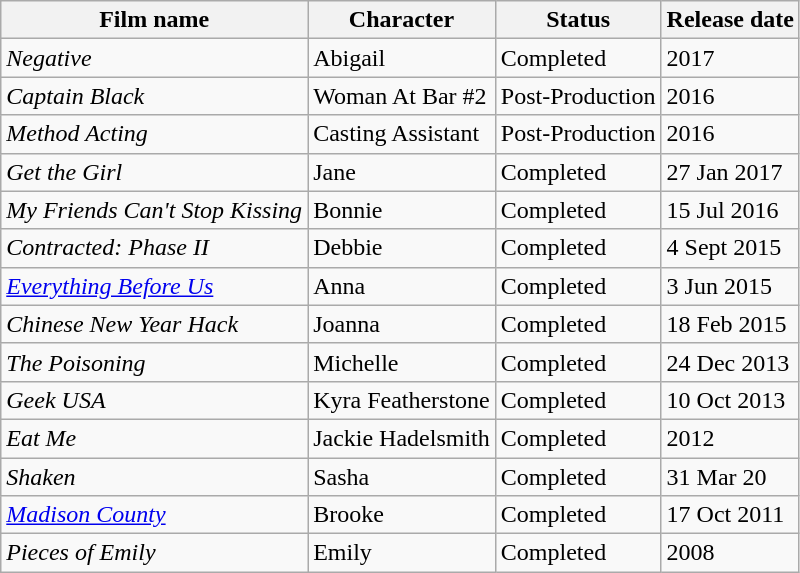<table class="wikitable">
<tr>
<th>Film name</th>
<th>Character</th>
<th>Status</th>
<th>Release date</th>
</tr>
<tr>
<td><em>Negative</em></td>
<td>Abigail</td>
<td>Completed</td>
<td>2017</td>
</tr>
<tr>
<td><em>Captain Black</em></td>
<td>Woman At Bar #2</td>
<td>Post-Production</td>
<td>2016</td>
</tr>
<tr>
<td><em>Method Acting</em></td>
<td>Casting Assistant</td>
<td>Post-Production</td>
<td>2016</td>
</tr>
<tr>
<td><em>Get the Girl</em></td>
<td>Jane</td>
<td>Completed</td>
<td>27 Jan 2017</td>
</tr>
<tr>
<td><em>My Friends Can't Stop Kissing</em></td>
<td>Bonnie</td>
<td>Completed</td>
<td>15 Jul 2016</td>
</tr>
<tr>
<td><em>Contracted: Phase II</em></td>
<td>Debbie</td>
<td>Completed</td>
<td>4 Sept 2015</td>
</tr>
<tr>
<td><em><a href='#'>Everything Before Us</a></em></td>
<td>Anna</td>
<td>Completed</td>
<td>3 Jun 2015</td>
</tr>
<tr>
<td><em>Chinese New Year Hack</em></td>
<td>Joanna</td>
<td>Completed</td>
<td>18 Feb 2015</td>
</tr>
<tr>
<td><em>The Poisoning</em></td>
<td>Michelle</td>
<td>Completed</td>
<td>24 Dec 2013</td>
</tr>
<tr>
<td><em>Geek USA</em></td>
<td>Kyra Featherstone</td>
<td>Completed</td>
<td>10 Oct 2013</td>
</tr>
<tr>
<td><em>Eat Me</em></td>
<td>Jackie Hadelsmith</td>
<td>Completed</td>
<td>2012</td>
</tr>
<tr>
<td><em>Shaken</em></td>
<td>Sasha</td>
<td>Completed</td>
<td>31 Mar 20</td>
</tr>
<tr>
<td><em><a href='#'>Madison County</a></em></td>
<td>Brooke</td>
<td>Completed</td>
<td>17 Oct 2011</td>
</tr>
<tr>
<td><em>Pieces of Emily</em></td>
<td>Emily</td>
<td>Completed</td>
<td>2008</td>
</tr>
</table>
